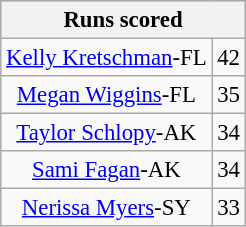<table class="wikitable" style="font-size:95%; text-align:center;">
<tr style="background:lightblue;"||>
<th colspan=2>Runs scored</th>
</tr>
<tr>
<td><a href='#'>Kelly Kretschman</a>-FL</td>
<td>42</td>
</tr>
<tr>
<td><a href='#'>Megan Wiggins</a>-FL</td>
<td>35</td>
</tr>
<tr>
<td><a href='#'>Taylor Schlopy</a>-AK</td>
<td>34</td>
</tr>
<tr>
<td><a href='#'>Sami Fagan</a>-AK</td>
<td>34</td>
</tr>
<tr>
<td><a href='#'>Nerissa Myers</a>-SY</td>
<td>33</td>
</tr>
</table>
